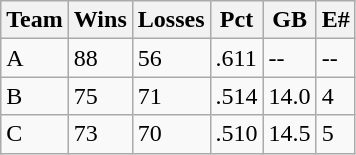<table class="wikitable">
<tr>
<th>Team</th>
<th>Wins</th>
<th>Losses</th>
<th>Pct</th>
<th>GB</th>
<th>E#</th>
</tr>
<tr>
<td>A</td>
<td>88</td>
<td>56</td>
<td>.611</td>
<td>--</td>
<td>--</td>
</tr>
<tr>
<td>B</td>
<td>75</td>
<td>71</td>
<td>.514</td>
<td>14.0</td>
<td>4</td>
</tr>
<tr>
<td>C</td>
<td>73</td>
<td>70</td>
<td>.510</td>
<td>14.5</td>
<td>5</td>
</tr>
</table>
